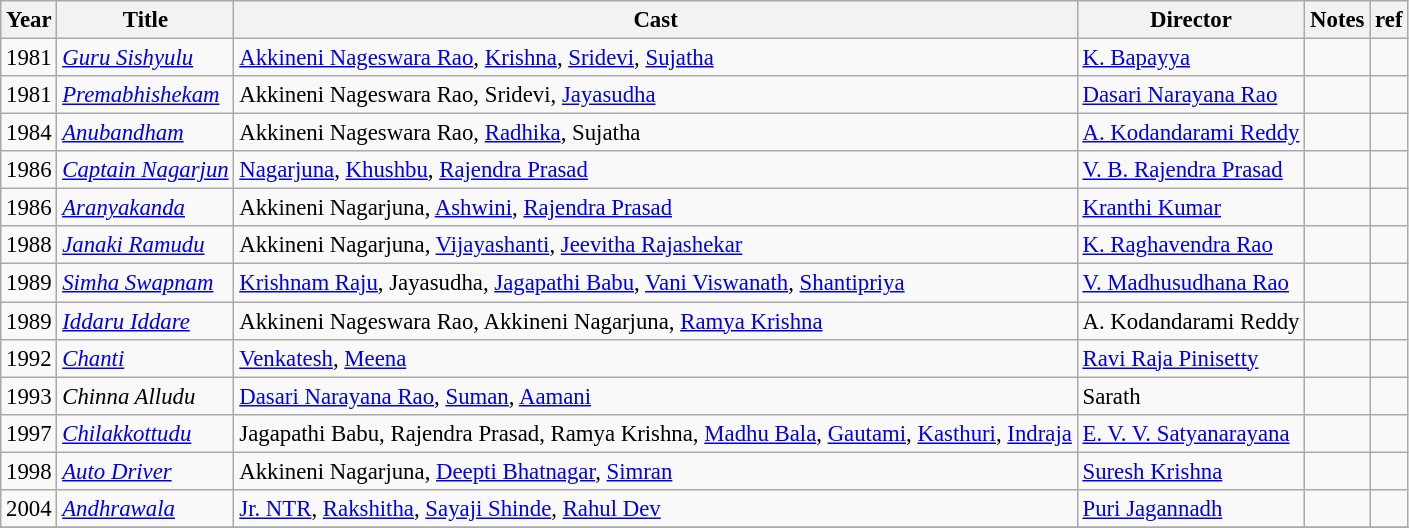<table class="wikitable" style="font-size: 95%;">
<tr>
<th>Year</th>
<th>Title</th>
<th>Cast</th>
<th>Director</th>
<th>Notes</th>
<th>ref</th>
</tr>
<tr>
<td>1981</td>
<td><em><a href='#'>Guru Sishyulu</a></em></td>
<td><a href='#'>Akkineni Nageswara Rao</a>, <a href='#'>Krishna</a>, <a href='#'>Sridevi</a>, <a href='#'>Sujatha</a></td>
<td><a href='#'>K. Bapayya</a></td>
<td></td>
<td></td>
</tr>
<tr>
<td>1981</td>
<td><em><a href='#'>Premabhishekam</a></em></td>
<td>Akkineni Nageswara Rao, Sridevi, <a href='#'>Jayasudha</a></td>
<td><a href='#'>Dasari Narayana Rao</a></td>
<td></td>
<td></td>
</tr>
<tr>
<td>1984</td>
<td><em><a href='#'>Anubandham</a></em></td>
<td>Akkineni Nageswara Rao, <a href='#'>Radhika</a>, Sujatha</td>
<td><a href='#'>A. Kodandarami Reddy</a></td>
<td></td>
<td></td>
</tr>
<tr>
<td>1986</td>
<td><em><a href='#'>Captain Nagarjun</a></em></td>
<td><a href='#'>Nagarjuna</a>, <a href='#'>Khushbu</a>, <a href='#'>Rajendra Prasad</a></td>
<td><a href='#'>V. B. Rajendra Prasad</a></td>
<td></td>
<td></td>
</tr>
<tr>
<td>1986</td>
<td><em><a href='#'>Aranyakanda</a></em></td>
<td>Akkineni Nagarjuna, <a href='#'>Ashwini</a>, <a href='#'>Rajendra Prasad</a></td>
<td><a href='#'>Kranthi Kumar</a></td>
<td></td>
<td></td>
</tr>
<tr>
<td>1988</td>
<td><em><a href='#'>Janaki Ramudu</a></em></td>
<td>Akkineni Nagarjuna, <a href='#'>Vijayashanti</a>, <a href='#'>Jeevitha Rajashekar</a></td>
<td><a href='#'>K. Raghavendra Rao</a></td>
<td></td>
<td></td>
</tr>
<tr>
<td>1989</td>
<td><em><a href='#'>Simha Swapnam</a></em></td>
<td><a href='#'>Krishnam Raju</a>, Jayasudha, <a href='#'>Jagapathi Babu</a>, <a href='#'>Vani Viswanath</a>, <a href='#'>Shantipriya</a></td>
<td><a href='#'>V. Madhusudhana Rao</a></td>
<td></td>
<td></td>
</tr>
<tr>
<td>1989</td>
<td><em><a href='#'>Iddaru Iddare</a></em></td>
<td>Akkineni Nageswara Rao, Akkineni Nagarjuna, <a href='#'>Ramya Krishna</a></td>
<td>A. Kodandarami Reddy</td>
<td></td>
<td></td>
</tr>
<tr>
<td>1992</td>
<td><em><a href='#'>Chanti</a></em></td>
<td><a href='#'>Venkatesh</a>, <a href='#'>Meena</a></td>
<td><a href='#'>Ravi Raja Pinisetty</a></td>
<td></td>
<td></td>
</tr>
<tr>
<td>1993</td>
<td><em>Chinna Alludu</em></td>
<td><a href='#'>Dasari Narayana Rao</a>, <a href='#'>Suman</a>, <a href='#'>Aamani</a></td>
<td>Sarath</td>
<td></td>
<td></td>
</tr>
<tr>
<td>1997</td>
<td><em><a href='#'>Chilakkottudu</a></em></td>
<td>Jagapathi Babu, Rajendra Prasad, Ramya Krishna, <a href='#'>Madhu Bala</a>, <a href='#'>Gautami</a>, <a href='#'>Kasthuri</a>, <a href='#'>Indraja</a></td>
<td><a href='#'>E. V. V. Satyanarayana</a></td>
<td></td>
<td></td>
</tr>
<tr>
<td>1998</td>
<td><em><a href='#'>Auto Driver</a></em></td>
<td>Akkineni Nagarjuna, <a href='#'>Deepti Bhatnagar</a>, <a href='#'>Simran</a></td>
<td><a href='#'>Suresh Krishna</a></td>
<td></td>
<td></td>
</tr>
<tr>
<td>2004</td>
<td><em><a href='#'>Andhrawala</a></em></td>
<td><a href='#'>Jr. NTR</a>, <a href='#'>Rakshitha</a>, <a href='#'>Sayaji Shinde</a>, <a href='#'>Rahul Dev</a></td>
<td><a href='#'>Puri Jagannadh</a></td>
<td></td>
<td></td>
</tr>
<tr>
</tr>
</table>
